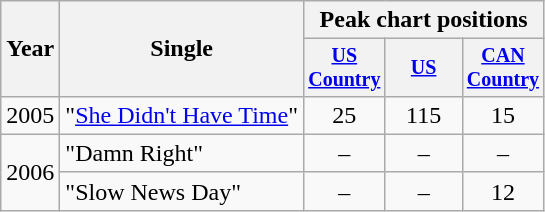<table class="wikitable" style="text-align:center;">
<tr>
<th rowspan="2">Year</th>
<th rowspan="2">Single</th>
<th colspan="3">Peak chart positions</th>
</tr>
<tr style="font-size:smaller;">
<th width="45"><a href='#'>US Country</a></th>
<th width="45"><a href='#'>US</a></th>
<th width="45"><a href='#'>CAN Country</a></th>
</tr>
<tr>
<td rowspan="1">2005</td>
<td align="left">"<a href='#'>She Didn't Have Time</a>"</td>
<td>25</td>
<td>115</td>
<td>15</td>
</tr>
<tr>
<td rowspan="2">2006</td>
<td align="left">"Damn Right"</td>
<td>–</td>
<td>–</td>
<td>–</td>
</tr>
<tr>
<td align="left">"Slow News Day"</td>
<td>–</td>
<td>–</td>
<td>12</td>
</tr>
</table>
